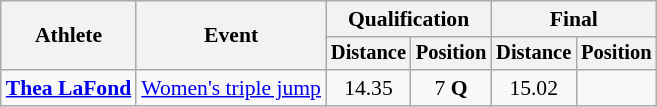<table class=wikitable style="font-size:90%">
<tr>
<th rowspan="2">Athlete</th>
<th rowspan="2">Event</th>
<th colspan="2">Qualification</th>
<th colspan="2">Final</th>
</tr>
<tr style="font-size:95%">
<th>Distance</th>
<th>Position</th>
<th>Distance</th>
<th>Position</th>
</tr>
<tr align=center>
<td align=left><strong><a href='#'>Thea LaFond</a></strong></td>
<td align=left><a href='#'>Women's triple jump</a></td>
<td>14.35</td>
<td>7 <strong>Q</strong></td>
<td>15.02</td>
<td></td>
</tr>
</table>
